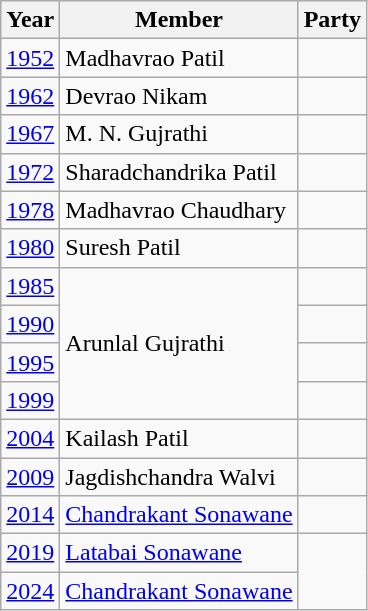<table class="wikitable">
<tr>
<th>Year</th>
<th>Member</th>
<th colspan="2">Party</th>
</tr>
<tr>
<td><a href='#'>1952</a></td>
<td>Madhavrao Patil</td>
<td></td>
</tr>
<tr>
<td><a href='#'>1962</a></td>
<td>Devrao Nikam</td>
</tr>
<tr>
<td><a href='#'>1967</a></td>
<td>M. N. Gujrathi</td>
<td></td>
</tr>
<tr>
<td><a href='#'>1972</a></td>
<td>Sharadchandrika Patil</td>
<td></td>
</tr>
<tr>
<td><a href='#'>1978</a></td>
<td>Madhavrao Chaudhary</td>
<td></td>
</tr>
<tr>
<td><a href='#'>1980</a></td>
<td>Suresh Patil</td>
<td></td>
</tr>
<tr>
<td><a href='#'>1985</a></td>
<td rowspan="4">Arunlal Gujrathi</td>
<td></td>
</tr>
<tr>
<td><a href='#'>1990</a></td>
<td></td>
</tr>
<tr>
<td><a href='#'>1995</a></td>
</tr>
<tr>
<td><a href='#'>1999</a></td>
<td></td>
</tr>
<tr>
<td><a href='#'>2004</a></td>
<td>Kailash Patil</td>
<td></td>
</tr>
<tr>
<td><a href='#'>2009</a></td>
<td>Jagdishchandra Walvi</td>
<td></td>
</tr>
<tr>
<td><a href='#'>2014</a></td>
<td><a href='#'>Chandrakant Sonawane</a></td>
<td></td>
</tr>
<tr>
<td><a href='#'>2019</a></td>
<td><a href='#'>Latabai Sonawane</a></td>
</tr>
<tr>
<td><a href='#'>2024</a></td>
<td><a href='#'>Chandrakant Sonawane</a></td>
</tr>
</table>
